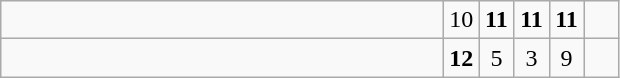<table class="wikitable">
<tr>
<td style="width:18em"><strong></strong></td>
<td align=center style="width:1em">10</td>
<td align=center style="width:1em"><strong>11</strong></td>
<td align=center style="width:1em"><strong>11</strong></td>
<td align=center style="width:1em"><strong>11</strong></td>
<td align=center style="width:1em"></td>
</tr>
<tr>
<td style="width:18em"></td>
<td align=center style="width:1em"><strong>12</strong></td>
<td align=center style="width:1em">5</td>
<td align=center style="width:1em">3</td>
<td align=center style="width:1em">9</td>
<td align=center style="width:1em"></td>
</tr>
</table>
